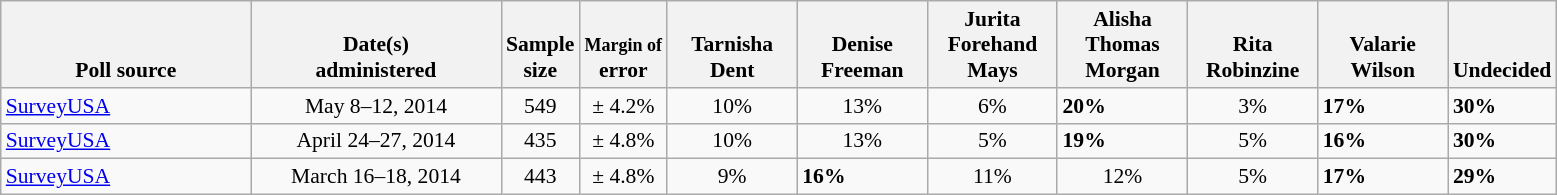<table class="wikitable" style="font-size:90%">
<tr valign= bottom>
<th style="width:160px;">Poll source</th>
<th style="width:160px;">Date(s)<br>administered</th>
<th class=small>Sample<br>size</th>
<th><small>Margin of</small><br>error</th>
<th style="width:80px;">Tarnisha<br>Dent</th>
<th style="width:80px;">Denise<br>Freeman</th>
<th style="width:80px;">Jurita Forehand<br>Mays</th>
<th style="width:80px;">Alisha Thomas<br>Morgan</th>
<th style="width:80px;">Rita<br>Robinzine</th>
<th style="width:80px;">Valarie<br>Wilson</th>
<th style="width:40px;">Undecided</th>
</tr>
<tr>
<td><a href='#'>SurveyUSA</a></td>
<td align=center>May 8–12, 2014</td>
<td align=center>549</td>
<td align=center>± 4.2%</td>
<td align=center>10%</td>
<td align=center>13%</td>
<td align=center>6%</td>
<td><strong>20%</strong></td>
<td align=center>3%</td>
<td><strong>17%</strong></td>
<td><strong>30%</strong></td>
</tr>
<tr>
<td><a href='#'>SurveyUSA</a></td>
<td align=center>April 24–27, 2014</td>
<td align=center>435</td>
<td align=center>± 4.8%</td>
<td align=center>10%</td>
<td align=center>13%</td>
<td align=center>5%</td>
<td><strong>19%</strong></td>
<td align=center>5%</td>
<td><strong>16%</strong></td>
<td><strong>30%</strong></td>
</tr>
<tr>
<td><a href='#'>SurveyUSA</a></td>
<td align=center>March 16–18, 2014</td>
<td align=center>443</td>
<td align=center>± 4.8%</td>
<td align=center>9%</td>
<td><strong>16%</strong></td>
<td align=center>11%</td>
<td align=center>12%</td>
<td align=center>5%</td>
<td><strong>17%</strong></td>
<td><strong>29%</strong></td>
</tr>
</table>
